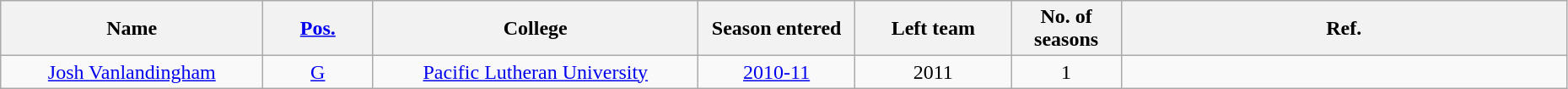<table class="wikitable sortable" style="text-align:center" width="98%">
<tr>
<th style="width:200px;">Name</th>
<th style="width:7%;"><a href='#'>Pos.</a></th>
<th style="width:250px;">College</th>
<th style="width:10%;">Season entered</th>
<th style="width:10%;">Left team</th>
<th style="width:7%;">No. of seasons</th>
<th class=unsortable>Ref.</th>
</tr>
<tr>
<td><a href='#'>Josh Vanlandingham</a></td>
<td><a href='#'>G</a></td>
<td><a href='#'>Pacific Lutheran University</a></td>
<td><a href='#'>2010-11</a></td>
<td>2011</td>
<td>1</td>
<td></td>
</tr>
</table>
